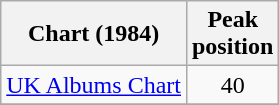<table class="wikitable">
<tr>
<th scope="col">Chart (1984)</th>
<th scope="col">Peak<br>position</th>
</tr>
<tr>
<td><a href='#'>UK Albums Chart</a></td>
<td style="text-align:center;">40</td>
</tr>
<tr>
</tr>
</table>
